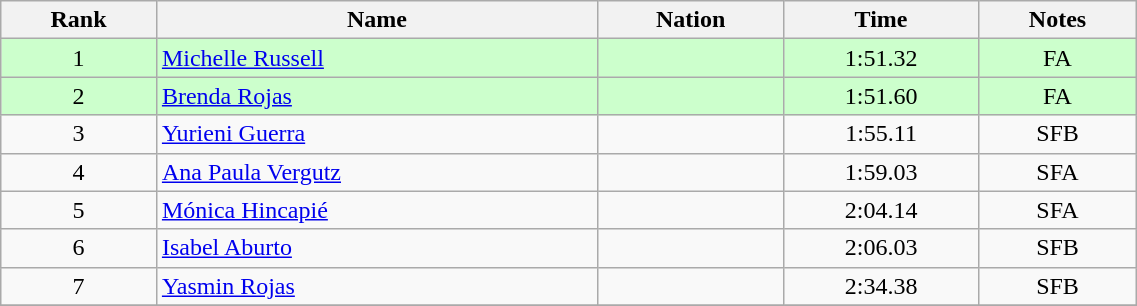<table class="wikitable sortable" style="text-align:center" width=60%>
<tr>
<th>Rank</th>
<th>Name</th>
<th>Nation</th>
<th>Time</th>
<th>Notes</th>
</tr>
<tr bgcolor=ccffcc>
<td>1</td>
<td align=left><a href='#'>Michelle Russell</a></td>
<td align=left></td>
<td>1:51.32</td>
<td>FA</td>
</tr>
<tr bgcolor=ccffcc>
<td>2</td>
<td align=left><a href='#'>Brenda Rojas</a></td>
<td align=left></td>
<td>1:51.60</td>
<td>FA</td>
</tr>
<tr>
<td>3</td>
<td align=left><a href='#'>Yurieni Guerra</a></td>
<td align=left></td>
<td>1:55.11</td>
<td>SFB</td>
</tr>
<tr>
<td>4</td>
<td align=left><a href='#'>Ana Paula Vergutz</a></td>
<td align=left></td>
<td>1:59.03</td>
<td>SFA</td>
</tr>
<tr>
<td>5</td>
<td align=left><a href='#'>Mónica Hincapié</a></td>
<td align=left></td>
<td>2:04.14</td>
<td>SFA</td>
</tr>
<tr>
<td>6</td>
<td align=left><a href='#'>Isabel Aburto</a></td>
<td align=left></td>
<td>2:06.03</td>
<td>SFB</td>
</tr>
<tr>
<td>7</td>
<td align=left><a href='#'>Yasmin Rojas</a></td>
<td align=left></td>
<td>2:34.38</td>
<td>SFB</td>
</tr>
<tr>
</tr>
</table>
